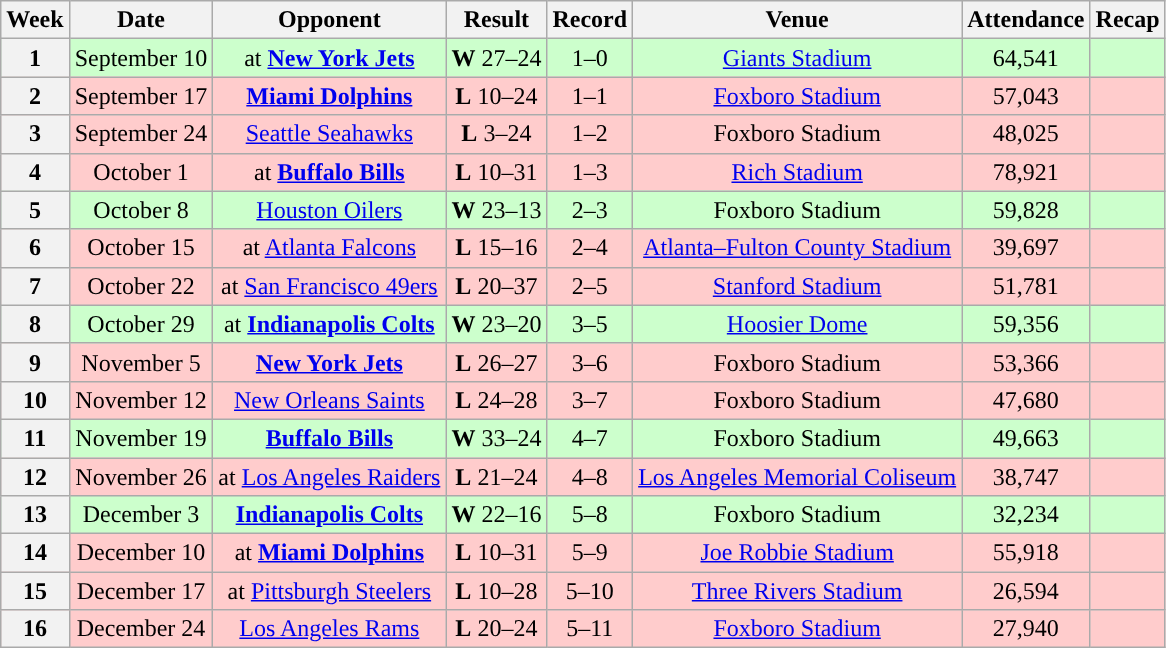<table class="wikitable" style="text-align:center">
<tr>
<th>Week</th>
<th>Date</th>
<th>Opponent</th>
<th>Result</th>
<th>Record</th>
<th>Venue</th>
<th>Attendance</th>
<th>Recap</th>
</tr>
<tr style="background: #cfc;">
<th>1</th>
<td>September 10</td>
<td>at <strong><a href='#'>New York Jets</a></strong></td>
<td><strong>W</strong> 27–24</td>
<td>1–0</td>
<td><a href='#'>Giants Stadium</a></td>
<td>64,541</td>
<td></td>
</tr>
<tr style="background: #fcc;">
<th>2</th>
<td>September 17</td>
<td><strong><a href='#'>Miami Dolphins</a></strong></td>
<td><strong>L</strong> 10–24</td>
<td>1–1</td>
<td><a href='#'>Foxboro Stadium</a></td>
<td>57,043</td>
<td></td>
</tr>
<tr style="background: #fcc;">
<th>3</th>
<td>September 24</td>
<td><a href='#'>Seattle Seahawks</a></td>
<td><strong>L</strong> 3–24</td>
<td>1–2</td>
<td>Foxboro Stadium</td>
<td>48,025</td>
<td></td>
</tr>
<tr style="background: #fcc;">
<th>4</th>
<td>October 1</td>
<td>at <strong><a href='#'>Buffalo Bills</a></strong></td>
<td><strong>L</strong> 10–31</td>
<td>1–3</td>
<td><a href='#'>Rich Stadium</a></td>
<td>78,921</td>
<td></td>
</tr>
<tr style="background: #cfc;">
<th>5</th>
<td>October 8</td>
<td><a href='#'>Houston Oilers</a></td>
<td><strong>W</strong> 23–13</td>
<td>2–3</td>
<td>Foxboro Stadium</td>
<td>59,828</td>
<td></td>
</tr>
<tr style="background: #fcc;">
<th>6</th>
<td>October 15</td>
<td>at <a href='#'>Atlanta Falcons</a></td>
<td><strong>L</strong> 15–16</td>
<td>2–4</td>
<td><a href='#'>Atlanta–Fulton County Stadium</a></td>
<td>39,697</td>
<td></td>
</tr>
<tr style="background: #fcc;">
<th>7</th>
<td>October 22</td>
<td>at <a href='#'>San Francisco 49ers</a></td>
<td><strong>L</strong> 20–37</td>
<td>2–5</td>
<td><a href='#'>Stanford Stadium</a></td>
<td>51,781</td>
<td></td>
</tr>
<tr style="background: #cfc;">
<th>8</th>
<td>October 29</td>
<td>at <strong><a href='#'>Indianapolis Colts</a></strong></td>
<td><strong>W</strong> 23–20</td>
<td>3–5</td>
<td><a href='#'>Hoosier Dome</a></td>
<td>59,356</td>
<td></td>
</tr>
<tr style="background: #fcc;">
<th>9</th>
<td>November 5</td>
<td><strong><a href='#'>New York Jets</a></strong></td>
<td><strong>L</strong> 26–27</td>
<td>3–6</td>
<td>Foxboro Stadium</td>
<td>53,366</td>
<td></td>
</tr>
<tr style="background: #fcc;">
<th>10</th>
<td>November 12</td>
<td><a href='#'>New Orleans Saints</a></td>
<td><strong>L</strong> 24–28</td>
<td>3–7</td>
<td>Foxboro Stadium</td>
<td>47,680</td>
<td></td>
</tr>
<tr style="background: #cfc;">
<th>11</th>
<td>November 19</td>
<td><strong><a href='#'>Buffalo Bills</a></strong></td>
<td><strong>W</strong> 33–24</td>
<td>4–7</td>
<td>Foxboro Stadium</td>
<td>49,663</td>
<td></td>
</tr>
<tr style="background: #fcc;">
<th>12</th>
<td>November 26</td>
<td>at <a href='#'>Los Angeles Raiders</a></td>
<td><strong>L</strong> 21–24</td>
<td>4–8</td>
<td><a href='#'>Los Angeles Memorial Coliseum</a></td>
<td>38,747</td>
<td></td>
</tr>
<tr style="background: #cfc;">
<th>13</th>
<td>December 3</td>
<td><strong><a href='#'>Indianapolis Colts</a></strong></td>
<td><strong>W</strong> 22–16</td>
<td>5–8</td>
<td>Foxboro Stadium</td>
<td>32,234</td>
<td></td>
</tr>
<tr style="background: #fcc;">
<th>14</th>
<td>December 10</td>
<td>at <strong><a href='#'>Miami Dolphins</a></strong></td>
<td><strong>L</strong> 10–31</td>
<td>5–9</td>
<td><a href='#'>Joe Robbie Stadium</a></td>
<td>55,918</td>
<td></td>
</tr>
<tr style="background: #fcc;">
<th>15</th>
<td>December 17</td>
<td>at <a href='#'>Pittsburgh Steelers</a></td>
<td><strong>L</strong> 10–28</td>
<td>5–10</td>
<td><a href='#'>Three Rivers Stadium</a></td>
<td>26,594</td>
<td></td>
</tr>
<tr style="background: #fcc;">
<th>16</th>
<td>December 24</td>
<td><a href='#'>Los Angeles Rams</a></td>
<td><strong>L</strong> 20–24</td>
<td>5–11</td>
<td><a href='#'>Foxboro Stadium</a></td>
<td>27,940</td>
<td></td>
</tr>
</table>
